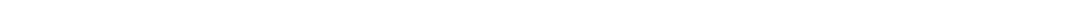<table style="width:88%; text-align:center;">
<tr style="color:white;">
<td style="background:"><strong>4</strong></td>
<td style="background:"><strong>1</strong></td>
<td style="background:"><strong>16</strong></td>
</tr>
</table>
